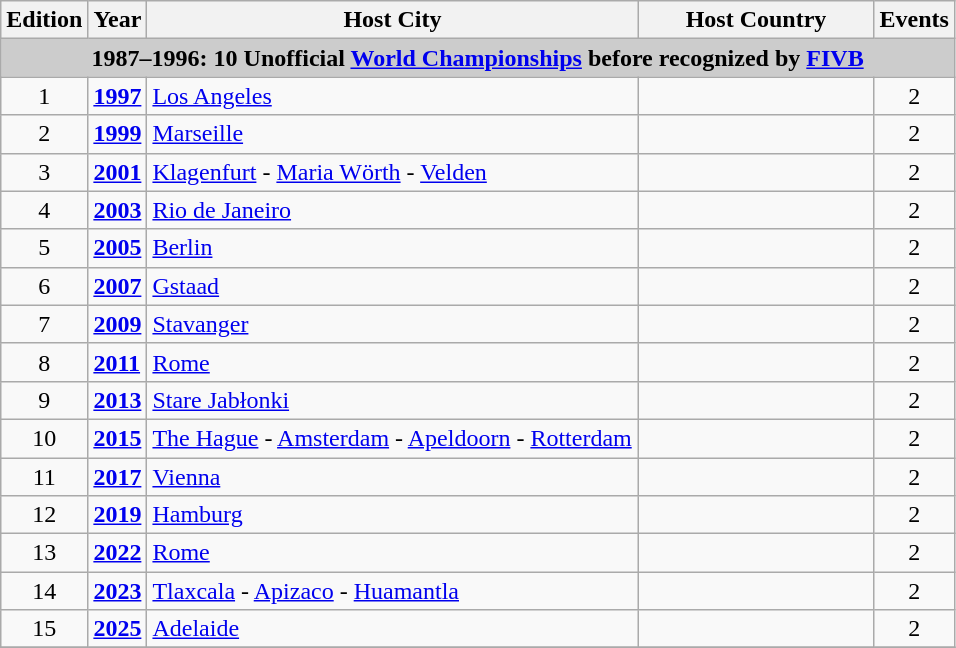<table class="wikitable" style="font-size:100%">
<tr>
<th width=30>Edition</th>
<th width=30>Year</th>
<th width=320>Host City</th>
<th width=150>Host Country</th>
<th width=30>Events</th>
</tr>
<tr>
<td colspan="5" bgcolor="#cccccc"align=center><strong>1987–1996: 10 Unofficial <a href='#'>World Championships</a> before recognized by <a href='#'>FIVB</a></strong></td>
</tr>
<tr>
<td align=center>1</td>
<td><strong><a href='#'>1997</a></strong></td>
<td><a href='#'>Los Angeles</a></td>
<td></td>
<td align=center>2</td>
</tr>
<tr>
<td align=center>2</td>
<td><strong><a href='#'>1999</a></strong></td>
<td><a href='#'>Marseille</a></td>
<td></td>
<td align=center>2</td>
</tr>
<tr>
<td align=center>3</td>
<td><strong><a href='#'>2001</a></strong></td>
<td><a href='#'>Klagenfurt</a> - <a href='#'>Maria Wörth</a> - <a href='#'>Velden</a></td>
<td></td>
<td align=center>2</td>
</tr>
<tr>
<td align=center>4</td>
<td><strong><a href='#'>2003</a></strong></td>
<td><a href='#'>Rio de Janeiro</a></td>
<td></td>
<td align=center>2</td>
</tr>
<tr>
<td align=center>5</td>
<td><strong><a href='#'>2005</a></strong></td>
<td><a href='#'>Berlin</a></td>
<td></td>
<td align=center>2</td>
</tr>
<tr>
<td align=center>6</td>
<td><strong><a href='#'>2007</a></strong></td>
<td><a href='#'>Gstaad</a></td>
<td></td>
<td align=center>2</td>
</tr>
<tr>
<td align=center>7</td>
<td><strong><a href='#'>2009</a></strong></td>
<td><a href='#'>Stavanger</a></td>
<td></td>
<td align=center>2</td>
</tr>
<tr>
<td align=center>8</td>
<td><strong><a href='#'>2011</a></strong></td>
<td><a href='#'>Rome</a></td>
<td></td>
<td align=center>2</td>
</tr>
<tr>
<td align=center>9</td>
<td><strong><a href='#'>2013</a></strong></td>
<td><a href='#'>Stare Jabłonki</a></td>
<td></td>
<td align=center>2</td>
</tr>
<tr>
<td align=center>10</td>
<td><strong><a href='#'>2015</a></strong></td>
<td><a href='#'>The Hague</a> - <a href='#'>Amsterdam</a>	- <a href='#'>Apeldoorn</a> - <a href='#'>Rotterdam</a></td>
<td></td>
<td align=center>2</td>
</tr>
<tr>
<td align=center>11</td>
<td><strong><a href='#'>2017</a></strong></td>
<td><a href='#'>Vienna</a></td>
<td></td>
<td align=center>2</td>
</tr>
<tr>
<td align=center>12</td>
<td><strong><a href='#'>2019</a></strong></td>
<td><a href='#'>Hamburg</a></td>
<td></td>
<td align=center>2</td>
</tr>
<tr>
<td align=center>13</td>
<td><strong><a href='#'>2022</a></strong></td>
<td><a href='#'>Rome</a></td>
<td></td>
<td align=center>2</td>
</tr>
<tr>
<td align=center>14</td>
<td><strong><a href='#'>2023</a></strong></td>
<td><a href='#'>Tlaxcala</a> - <a href='#'>Apizaco</a> - <a href='#'>Huamantla</a></td>
<td></td>
<td align=center>2</td>
</tr>
<tr>
<td align=center>15</td>
<td><strong><a href='#'>2025</a></strong></td>
<td><a href='#'>Adelaide</a></td>
<td></td>
<td align=center>2</td>
</tr>
<tr>
</tr>
</table>
